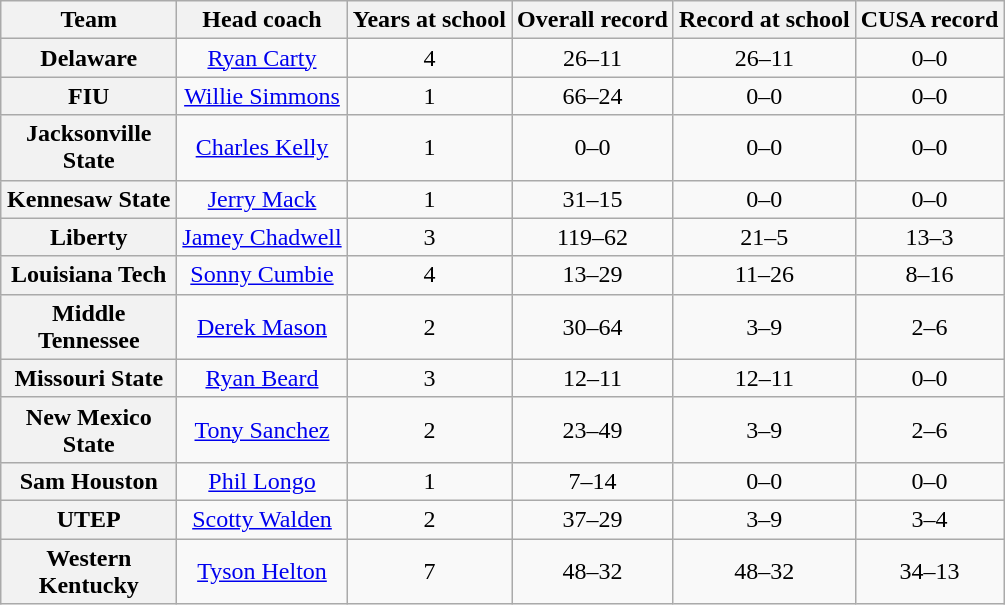<table class="wikitable sortable" style="text-align: center;">
<tr>
<th width="110">Team</th>
<th>Head coach</th>
<th>Years at school</th>
<th>Overall record</th>
<th>Record at school</th>
<th>CUSA record</th>
</tr>
<tr>
<th style=>Delaware</th>
<td><a href='#'>Ryan Carty</a></td>
<td>4</td>
<td>26–11</td>
<td>26–11</td>
<td>0–0</td>
</tr>
<tr>
<th style=>FIU</th>
<td><a href='#'>Willie Simmons</a></td>
<td>1</td>
<td>66–24</td>
<td>0–0</td>
<td>0–0</td>
</tr>
<tr>
<th style=>Jacksonville State</th>
<td><a href='#'>Charles Kelly</a></td>
<td>1</td>
<td>0–0</td>
<td>0–0</td>
<td>0–0</td>
</tr>
<tr>
<th style=>Kennesaw State</th>
<td><a href='#'>Jerry Mack</a></td>
<td>1</td>
<td>31–15</td>
<td>0–0</td>
<td>0–0</td>
</tr>
<tr>
<th style=>Liberty</th>
<td><a href='#'>Jamey Chadwell</a></td>
<td>3</td>
<td>119–62</td>
<td>21–5</td>
<td>13–3</td>
</tr>
<tr>
<th style=>Louisiana Tech</th>
<td><a href='#'>Sonny Cumbie</a></td>
<td>4</td>
<td>13–29</td>
<td>11–26</td>
<td>8–16</td>
</tr>
<tr>
<th style=>Middle Tennessee</th>
<td><a href='#'>Derek Mason</a></td>
<td>2</td>
<td>30–64</td>
<td>3–9</td>
<td>2–6</td>
</tr>
<tr>
<th style=>Missouri State</th>
<td><a href='#'>Ryan Beard</a></td>
<td>3</td>
<td>12–11</td>
<td>12–11</td>
<td>0–0</td>
</tr>
<tr>
<th style=>New Mexico State</th>
<td><a href='#'>Tony Sanchez</a></td>
<td>2</td>
<td>23–49</td>
<td>3–9</td>
<td>2–6</td>
</tr>
<tr>
<th style=>Sam Houston</th>
<td><a href='#'>Phil Longo</a></td>
<td>1</td>
<td>7–14</td>
<td>0–0</td>
<td>0–0</td>
</tr>
<tr>
<th style=>UTEP</th>
<td><a href='#'>Scotty Walden</a></td>
<td>2</td>
<td>37–29</td>
<td>3–9</td>
<td>3–4</td>
</tr>
<tr>
<th style=>Western Kentucky</th>
<td><a href='#'>Tyson Helton</a></td>
<td>7</td>
<td>48–32</td>
<td>48–32</td>
<td>34–13</td>
</tr>
</table>
